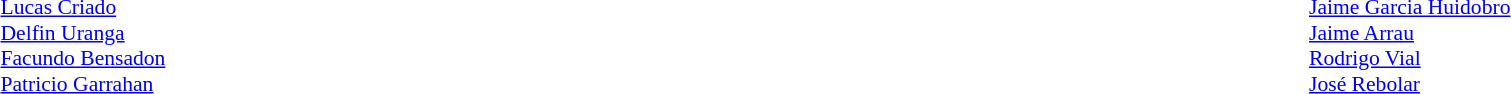<table width="100%">
<tr>
<td valign="top" width="50%"><br><table style="font-size:90%" cellspacing="0" cellpadding="0">
<tr>
<td colspan=4></td>
</tr>
<tr>
<th width=15></th>
<th width=15></th>
</tr>
<tr>
<td></td>
<td><strong></strong></td>
<td> <a href='#'>Lucas Criado</a></td>
</tr>
<tr>
<td></td>
<td><strong></strong></td>
<td> <a href='#'>Delfin Uranga</a></td>
</tr>
<tr>
<td></td>
<td><strong></strong></td>
<td> <a href='#'>Facundo Bensadon</a></td>
</tr>
<tr>
<td></td>
<td><strong></strong></td>
<td> <a href='#'>Patricio Garrahan</a></td>
</tr>
<tr>
</tr>
</table>
</td>
<td valign="top" width="50%"><br><table style="font-size: 90%" cellspacing="0" cellpadding="0" align=center>
<tr>
<td colspan="3"></td>
</tr>
<tr>
<th width=25></th>
<th width=25></th>
</tr>
<tr>
<td></td>
<td></td>
<td> <a href='#'>Jaime Garcia Huidobro</a></td>
</tr>
<tr>
<td></td>
<td></td>
<td> <a href='#'>Jaime Arrau</a></td>
</tr>
<tr>
<td></td>
<td></td>
<td> <a href='#'>Rodrigo Vial</a></td>
</tr>
<tr>
<td></td>
<td></td>
<td> <a href='#'>José Rebolar</a></td>
</tr>
<tr>
</tr>
</table>
</td>
</tr>
</table>
